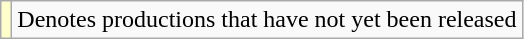<table class="wikitable">
<tr>
<td style="background:#FFFFCC;"></td>
<td>Denotes productions that have not yet been released</td>
</tr>
</table>
